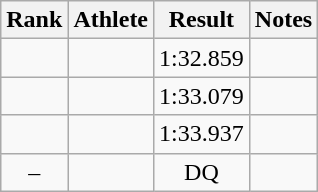<table class="wikitable" style="text-align:center">
<tr>
<th>Rank</th>
<th>Athlete</th>
<th>Result</th>
<th>Notes</th>
</tr>
<tr>
<td></td>
<td align=left></td>
<td>1:32.859</td>
<td></td>
</tr>
<tr>
<td></td>
<td align=left></td>
<td>1:33.079</td>
<td></td>
</tr>
<tr>
<td></td>
<td align=left></td>
<td>1:33.937</td>
<td></td>
</tr>
<tr>
<td>–</td>
<td align=left></td>
<td>DQ</td>
<td></td>
</tr>
</table>
